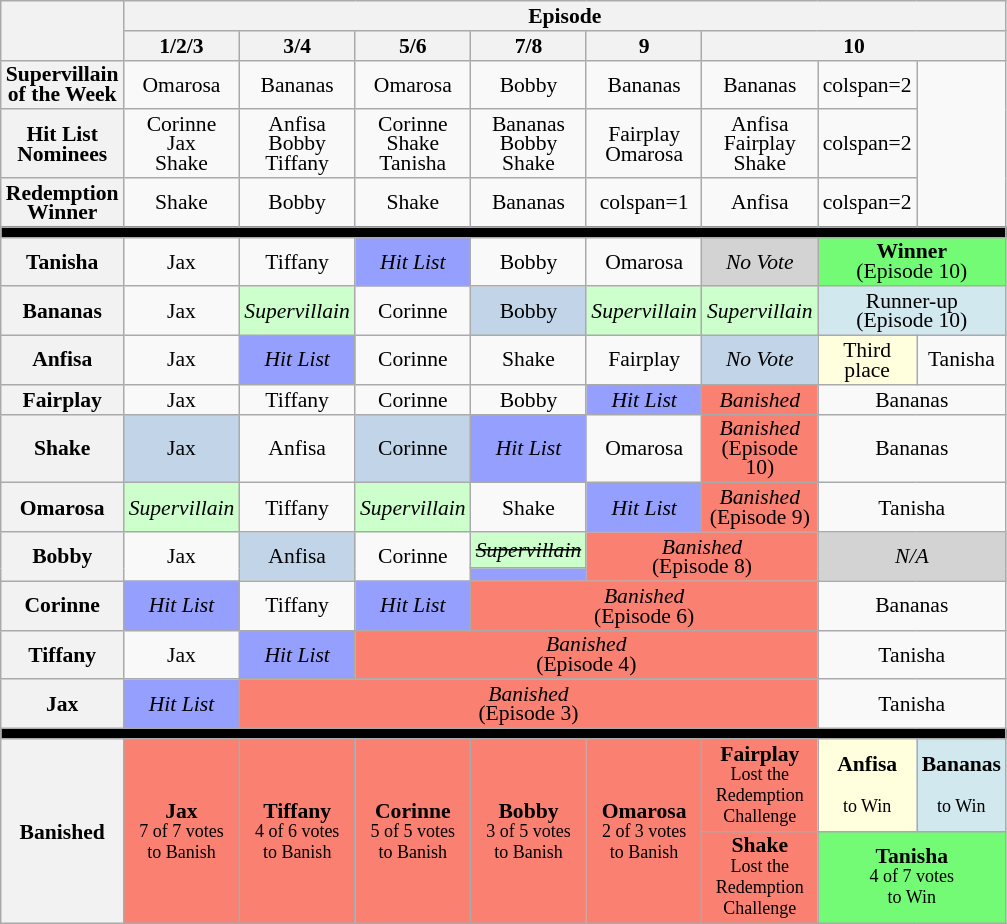<table class="wikitable" style="text-align:center; line-height:13px; font-size:90%; width:20%;">
<tr>
<th rowspan="2"></th>
<th colspan="8">Episode</th>
</tr>
<tr>
<th>1/2/3</th>
<th>3/4</th>
<th>5/6</th>
<th>7/8</th>
<th>9</th>
<th colspan="3">10</th>
</tr>
<tr>
<th>Supervillain<br>of the Week</th>
<td>Omarosa</td>
<td>Bananas</td>
<td>Omarosa</td>
<td>Bobby</td>
<td>Bananas</td>
<td>Bananas</td>
<td>colspan=2 </td>
</tr>
<tr>
<th>Hit List<br>Nominees</th>
<td>Corinne<br>Jax<br>Shake</td>
<td>Anfisa<br>Bobby<br>Tiffany</td>
<td>Corinne<br>Shake<br>Tanisha</td>
<td>Bananas<br>Bobby<br>Shake</td>
<td>Fairplay<br>Omarosa</td>
<td>Anfisa<br>Fairplay<br>Shake</td>
<td>colspan=2 </td>
</tr>
<tr>
<th>Redemption<br>Winner</th>
<td>Shake</td>
<td>Bobby</td>
<td>Shake</td>
<td>Bananas</td>
<td>colspan=1 </td>
<td>Anfisa</td>
<td>colspan=2 </td>
</tr>
<tr>
<td colspan="9" bgcolor="black"></td>
</tr>
<tr>
<th>Tanisha</th>
<td>Jax</td>
<td>Tiffany</td>
<td style="background:#959FFD"><em>Hit List</em></td>
<td>Bobby</td>
<td>Omarosa</td>
<td bgcolor="#D3D3D3"><em>No Vote</em></td>
<td colspan="2" bgcolor="#73FB76"><strong>Winner</strong><br>(Episode 10)</td>
</tr>
<tr>
<th>Bananas</th>
<td>Jax</td>
<td style="background:#cfc"><em>Supervillain<br></em></td>
<td>Corinne</td>
<td style="background:#C2D5E8">Bobby</td>
<td style="background:#cfc"><em>Supervillain<br></em></td>
<td style="background:#cfc"><em>Supervillain<br></em></td>
<td colspan="2" bgcolor="#D1E8EF">Runner-up<br>(Episode 10)</td>
</tr>
<tr>
<th>Anfisa</th>
<td>Jax</td>
<td style="background:#959FFD"><em>Hit List</em></td>
<td>Corinne</td>
<td>Shake</td>
<td>Fairplay</td>
<td style="background:#C2D5E8"><em>No Vote</em></td>
<td style="background:#ffffdd">Third place<br></td>
<td>Tanisha</td>
</tr>
<tr>
<th>Fairplay</th>
<td>Jax</td>
<td>Tiffany</td>
<td>Corinne</td>
<td>Bobby</td>
<td style="background:#959FFD"><em>Hit List</em></td>
<td style="background:salmon;"><em>Banished</em><br></td>
<td colspan="2">Bananas</td>
</tr>
<tr>
<th>Shake</th>
<td style="background:#C2D5E8">Jax</td>
<td>Anfisa</td>
<td style="background:#C2D5E8">Corinne</td>
<td style="background:#959FFD"><em>Hit List</em></td>
<td>Omarosa</td>
<td style="background:salmon;"><em>Banished</em><br>(Episode 10)</td>
<td colspan="2">Bananas</td>
</tr>
<tr>
<th>Omarosa</th>
<td style="background:#cfc"><em>Supervillain<br></em></td>
<td>Tiffany</td>
<td style="background:#cfc"><em>Supervillain<br></em></td>
<td>Shake</td>
<td style="background:#959FFD"><em>Hit List</em></td>
<td style="background:salmon;"><em>Banished</em><br>(Episode 9)</td>
<td colspan="2">Tanisha</td>
</tr>
<tr>
<th rowspan="2">Bobby</th>
<td rowspan="2">Jax</td>
<td rowspan="2" style="background:#C2D5E8">Anfisa</td>
<td rowspan="2">Corinne</td>
<td style="background:#cfc"><em><s>Supervillain<br></s></em></td>
<td colspan="2" rowspan="2" style="background:salmon;"><em>Banished</em><br>(Episode 8)</td>
<td colspan=2 rowspan=2 style="background:#D3D3D3;"><em>N/A</em></td>
</tr>
<tr>
<td style="background:#959FFD"></td>
</tr>
<tr>
<th>Corinne</th>
<td style="background:#959FFD"><em>Hit List</em></td>
<td>Tiffany</td>
<td style="background:#959FFD"><em>Hit List</em></td>
<td colspan=3 style="background:salmon;"><em>Banished</em><br>(Episode 6)</td>
<td colspan="2">Bananas</td>
</tr>
<tr>
<th>Tiffany</th>
<td>Jax</td>
<td style="background:#959FFD"><em>Hit List</em></td>
<td colspan=4 style="background:salmon;"><em>Banished</em><br>(Episode 4)</td>
<td colspan="2">Tanisha</td>
</tr>
<tr>
<th>Jax</th>
<td style="background:#959FFD"><em>Hit List</em></td>
<td colspan=5 style="background:salmon;"><em>Banished</em><br>(Episode 3)</td>
<td colspan="2">Tanisha</td>
</tr>
<tr>
<td colspan="9" bgcolor="black"></td>
</tr>
<tr>
<th rowspan="2">Banished</th>
<td rowspan="2" bgcolor="#FA8072"><strong>Jax</strong><br><small> 7 of 7 votes<br>to Banish</small></td>
<td rowspan="2" bgcolor="#FA8072"><strong>Tiffany</strong><br><small>4 of 6 votes<br>to Banish</small></td>
<td rowspan="2" bgcolor="#FA8072"><strong>Corinne</strong><br><small>5 of 5 votes<br>to Banish</small></td>
<td rowspan="2" bgcolor="#FA8072"><strong>Bobby</strong><br><small>3 of 5 votes<br>to Banish</small></td>
<td rowspan="2" bgcolor="#FA8072"><strong>Omarosa</strong><br><small>2 of 3 votes<br>to Banish</small></td>
<td bgcolor="#FA8072"><strong>Fairplay</strong><br><small>Lost the<br>Redemption Challenge</small></td>
<td bgcolor="#ffffdd"><strong>Anfisa</strong><br><small><br>to Win</small></td>
<td bgcolor="#D1E8EF"><strong>Bananas</strong><br><small><br>to Win</small></td>
</tr>
<tr>
<td bgcolor="#FA8072"><strong>Shake</strong><br><small>Lost the<br>Redemption Challenge</small></td>
<td colspan="2" bgcolor="#73FB76"><strong>Tanisha</strong><br><small>4 of 7 votes<br>to Win</small></td>
</tr>
</table>
